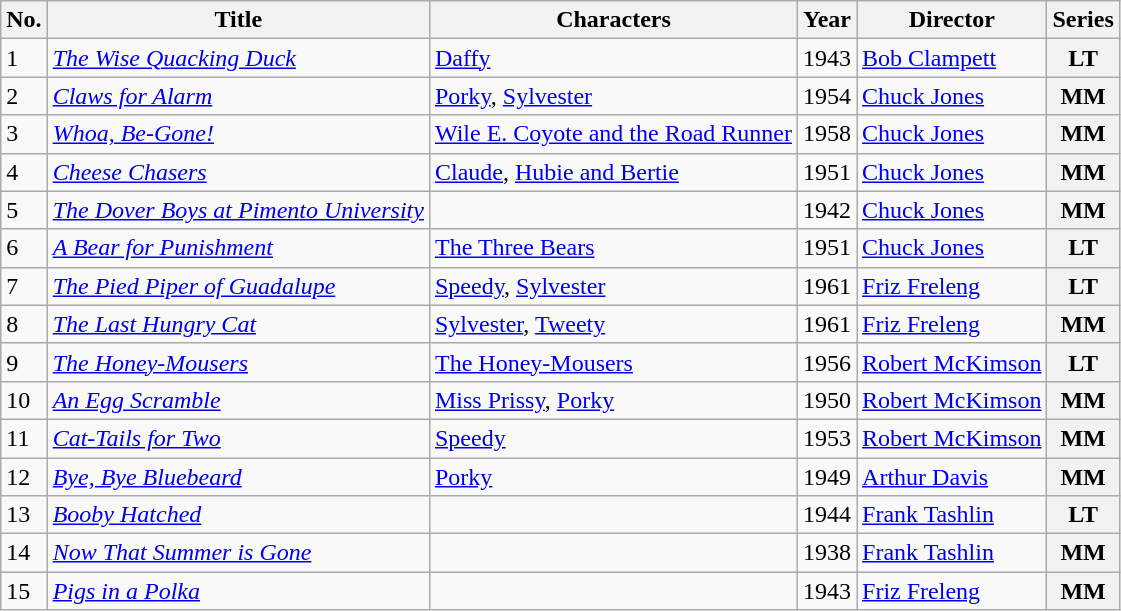<table class="wikitable sortable">
<tr>
<th>No.</th>
<th>Title</th>
<th>Characters</th>
<th>Year</th>
<th>Director</th>
<th>Series</th>
</tr>
<tr>
<td>1</td>
<td><em><a href='#'>The Wise Quacking Duck</a></em></td>
<td><a href='#'>Daffy</a></td>
<td>1943</td>
<td><a href='#'>Bob Clampett</a></td>
<th>LT</th>
</tr>
<tr>
<td>2</td>
<td><em><a href='#'>Claws for Alarm</a></em></td>
<td><a href='#'>Porky</a>, <a href='#'>Sylvester</a></td>
<td>1954</td>
<td><a href='#'>Chuck Jones</a></td>
<th>MM</th>
</tr>
<tr>
<td>3</td>
<td><em><a href='#'>Whoa, Be-Gone!</a></em></td>
<td><a href='#'>Wile E. Coyote and the Road Runner</a></td>
<td>1958</td>
<td><a href='#'>Chuck Jones</a></td>
<th>MM</th>
</tr>
<tr>
<td>4</td>
<td><em><a href='#'>Cheese Chasers</a></em></td>
<td><a href='#'>Claude</a>, <a href='#'>Hubie and Bertie</a></td>
<td>1951</td>
<td><a href='#'>Chuck Jones</a></td>
<th>MM</th>
</tr>
<tr>
<td>5</td>
<td><em><a href='#'>The Dover Boys at Pimento University</a></em></td>
<td></td>
<td>1942</td>
<td><a href='#'>Chuck Jones</a></td>
<th>MM</th>
</tr>
<tr>
<td>6</td>
<td><em><a href='#'>A Bear for Punishment</a></em></td>
<td><a href='#'>The Three Bears</a></td>
<td>1951</td>
<td><a href='#'>Chuck Jones</a></td>
<th>LT</th>
</tr>
<tr>
<td>7</td>
<td><em><a href='#'>The Pied Piper of Guadalupe</a></em></td>
<td><a href='#'>Speedy</a>, <a href='#'>Sylvester</a></td>
<td>1961</td>
<td><a href='#'>Friz Freleng</a></td>
<th>LT</th>
</tr>
<tr>
<td>8</td>
<td><em><a href='#'>The Last Hungry Cat</a></em></td>
<td><a href='#'>Sylvester</a>, <a href='#'>Tweety</a></td>
<td>1961</td>
<td><a href='#'>Friz Freleng</a></td>
<th>MM</th>
</tr>
<tr>
<td>9</td>
<td><em><a href='#'>The Honey-Mousers</a></em></td>
<td><a href='#'>The Honey-Mousers</a></td>
<td>1956</td>
<td><a href='#'>Robert McKimson</a></td>
<th>LT</th>
</tr>
<tr>
<td>10</td>
<td><em><a href='#'>An Egg Scramble</a></em></td>
<td><a href='#'>Miss Prissy</a>, <a href='#'>Porky</a></td>
<td>1950</td>
<td><a href='#'>Robert McKimson</a></td>
<th>MM</th>
</tr>
<tr>
<td>11</td>
<td><em><a href='#'>Cat-Tails for Two</a></em></td>
<td><a href='#'>Speedy</a></td>
<td>1953</td>
<td><a href='#'>Robert McKimson</a></td>
<th>MM</th>
</tr>
<tr>
<td>12</td>
<td><em><a href='#'>Bye, Bye Bluebeard</a></em></td>
<td><a href='#'>Porky</a></td>
<td>1949</td>
<td><a href='#'>Arthur Davis</a></td>
<th>MM</th>
</tr>
<tr>
<td>13</td>
<td><em><a href='#'>Booby Hatched</a></em></td>
<td></td>
<td>1944</td>
<td><a href='#'>Frank Tashlin</a></td>
<th>LT</th>
</tr>
<tr>
<td>14</td>
<td><em><a href='#'>Now That Summer is Gone</a></em></td>
<td></td>
<td>1938</td>
<td><a href='#'>Frank Tashlin</a></td>
<th>MM</th>
</tr>
<tr>
<td>15</td>
<td><em><a href='#'>Pigs in a Polka</a></em></td>
<td></td>
<td>1943</td>
<td><a href='#'>Friz Freleng</a></td>
<th>MM</th>
</tr>
</table>
